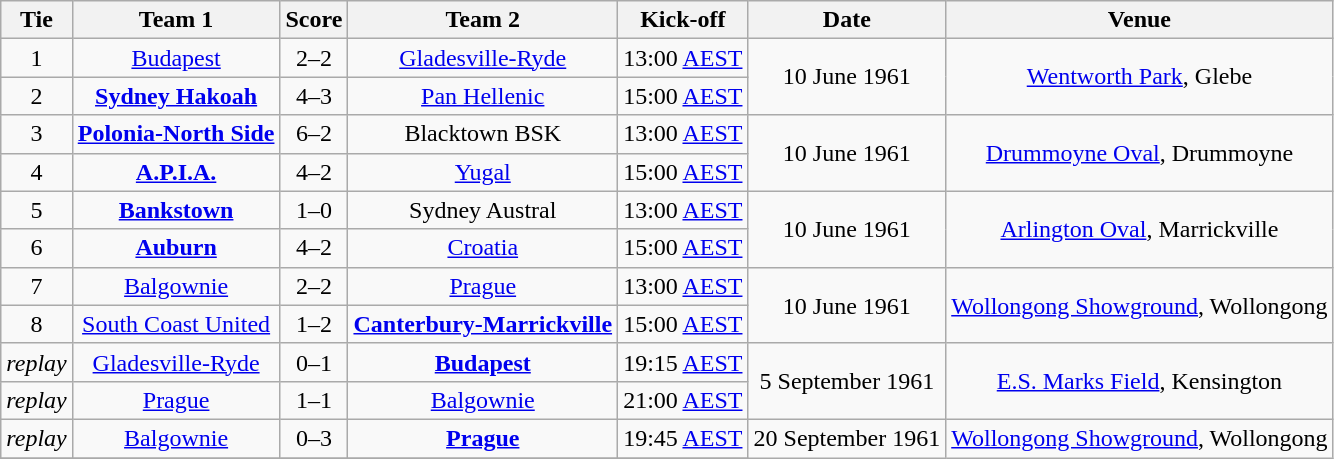<table class="wikitable" style="text-align:center">
<tr>
<th>Tie</th>
<th>Team 1 </th>
<th>Score</th>
<th>Team 2 </th>
<th>Kick-off</th>
<th>Date</th>
<th>Venue</th>
</tr>
<tr>
<td>1</td>
<td><a href='#'>Budapest</a> </td>
<td>2–2 </td>
<td><a href='#'>Gladesville-Ryde</a> </td>
<td>13:00 <a href='#'>AEST</a></td>
<td rowspan=2>10 June 1961</td>
<td rowspan=2><a href='#'>Wentworth Park</a>, Glebe</td>
</tr>
<tr>
<td>2</td>
<td><strong><a href='#'>Sydney Hakoah</a></strong> </td>
<td>4–3</td>
<td><a href='#'>Pan Hellenic</a> </td>
<td>15:00 <a href='#'>AEST</a></td>
</tr>
<tr>
<td>3</td>
<td><strong><a href='#'>Polonia-North Side</a></strong> </td>
<td>6–2</td>
<td>Blacktown BSK </td>
<td>13:00 <a href='#'>AEST</a></td>
<td rowspan=2>10 June 1961</td>
<td rowspan=2><a href='#'>Drummoyne Oval</a>, Drummoyne</td>
</tr>
<tr>
<td>4</td>
<td><strong><a href='#'>A.P.I.A.</a></strong> </td>
<td>4–2</td>
<td><a href='#'>Yugal</a> </td>
<td>15:00 <a href='#'>AEST</a></td>
</tr>
<tr>
<td>5</td>
<td><strong><a href='#'>Bankstown</a></strong> </td>
<td>1–0</td>
<td>Sydney Austral </td>
<td>13:00 <a href='#'>AEST</a></td>
<td rowspan=2>10 June 1961</td>
<td rowspan=2><a href='#'>Arlington Oval</a>, Marrickville</td>
</tr>
<tr>
<td>6</td>
<td><strong><a href='#'>Auburn</a></strong> </td>
<td>4–2</td>
<td><a href='#'>Croatia</a> </td>
<td>15:00 <a href='#'>AEST</a></td>
</tr>
<tr>
<td>7</td>
<td><a href='#'>Balgownie</a> </td>
<td>2–2</td>
<td><a href='#'>Prague</a> </td>
<td>13:00 <a href='#'>AEST</a></td>
<td rowspan=2>10 June 1961</td>
<td rowspan=2><a href='#'>Wollongong Showground</a>, Wollongong</td>
</tr>
<tr>
<td>8</td>
<td><a href='#'>South Coast United</a> </td>
<td>1–2</td>
<td><strong><a href='#'>Canterbury-Marrickville</a></strong> </td>
<td>15:00 <a href='#'>AEST</a></td>
</tr>
<tr>
<td><em>replay</em></td>
<td><a href='#'>Gladesville-Ryde</a> </td>
<td>0–1</td>
<td><strong><a href='#'>Budapest</a></strong> </td>
<td>19:15 <a href='#'>AEST</a></td>
<td rowspan=2>5 September 1961</td>
<td rowspan=2><a href='#'>E.S. Marks Field</a>, Kensington</td>
</tr>
<tr>
<td><em>replay</em></td>
<td><a href='#'>Prague</a> </td>
<td>1–1 </td>
<td><a href='#'>Balgownie</a> </td>
<td>21:00 <a href='#'>AEST</a></td>
</tr>
<tr>
<td><em>replay</em></td>
<td><a href='#'>Balgownie</a> </td>
<td>0–3</td>
<td><strong><a href='#'>Prague</a></strong> </td>
<td>19:45 <a href='#'>AEST</a></td>
<td rowspan=2>20 September 1961</td>
<td rowspan=2><a href='#'>Wollongong Showground</a>, Wollongong</td>
</tr>
<tr>
</tr>
</table>
